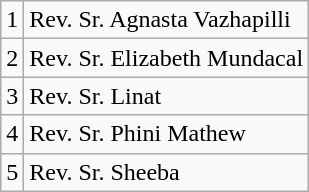<table class="wikitable">
<tr>
<td>1</td>
<td>Rev. Sr. Agnasta Vazhapilli</td>
</tr>
<tr>
<td>2</td>
<td>Rev. Sr. Elizabeth Mundacal</td>
</tr>
<tr>
<td>3</td>
<td>Rev. Sr. Linat</td>
</tr>
<tr>
<td>4</td>
<td>Rev. Sr. Phini Mathew</td>
</tr>
<tr>
<td>5</td>
<td>Rev. Sr. Sheeba</td>
</tr>
</table>
